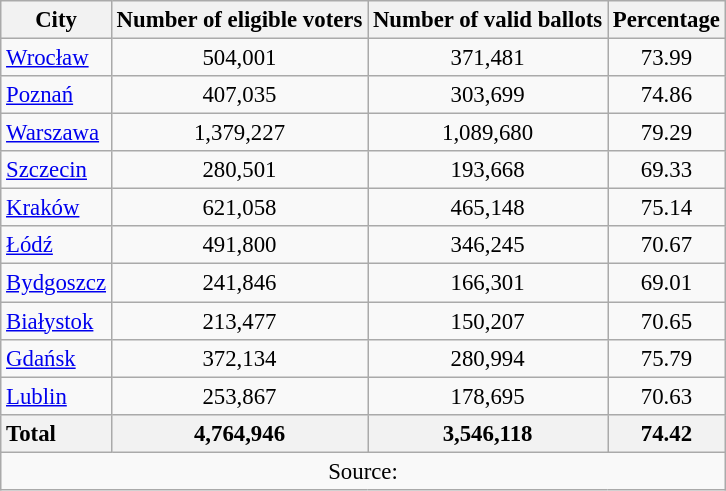<table class="wikitable sortable" style="text-align:right; font-size:95%">
<tr>
<th align="left">City</th>
<th colspan="1" rowspan="1" align="center">Number of eligible voters</th>
<th colspan="1" rowspan="1" align="center">Number of valid ballots</th>
<th colspan="1" rowspan="1" align="center">Percentage</th>
</tr>
<tr>
<td align="left"><a href='#'>Wrocław</a></td>
<td align="center">504,001</td>
<td align="center">371,481</td>
<td align="center">73.99</td>
</tr>
<tr>
<td align="left"><a href='#'>Poznań</a></td>
<td align="center">407,035</td>
<td align="center">303,699</td>
<td align="center">74.86</td>
</tr>
<tr>
<td align="left"><a href='#'>Warszawa</a></td>
<td align="center">1,379,227</td>
<td align="center">1,089,680</td>
<td align="center">79.29</td>
</tr>
<tr>
<td align="left"><a href='#'>Szczecin</a></td>
<td align="center">280,501</td>
<td align="center">193,668</td>
<td align="center">69.33</td>
</tr>
<tr>
<td align="left"><a href='#'>Kraków</a></td>
<td align="center">621,058</td>
<td align="center">465,148</td>
<td align="center">75.14</td>
</tr>
<tr>
<td align="left"><a href='#'>Łódź</a></td>
<td align="center">491,800</td>
<td align="center">346,245</td>
<td align="center">70.67</td>
</tr>
<tr>
<td align="left"><a href='#'>Bydgoszcz</a></td>
<td align="center">241,846</td>
<td align="center">166,301</td>
<td align="center">69.01</td>
</tr>
<tr>
<td align="left"><a href='#'>Białystok</a></td>
<td align="center">213,477</td>
<td align="center">150,207</td>
<td align="center">70.65</td>
</tr>
<tr>
<td align="left"><a href='#'>Gdańsk</a></td>
<td align="center">372,134</td>
<td align="center">280,994</td>
<td align="center">75.79</td>
</tr>
<tr>
<td align="left"><a href='#'>Lublin</a></td>
<td align="center">253,867</td>
<td align="center">178,695</td>
<td align="center">70.63</td>
</tr>
<tr class="sortbottom">
<th style="text-align:left;">Total</th>
<th align="center" style="text-align:center;">4,764,946</th>
<th align="center" style="text-align:center;">3,546,118</th>
<th style="text-align:center;"><strong>74.42</strong></th>
</tr>
<tr>
<td colspan="4" style="text-align:center;">Source: </td>
</tr>
</table>
